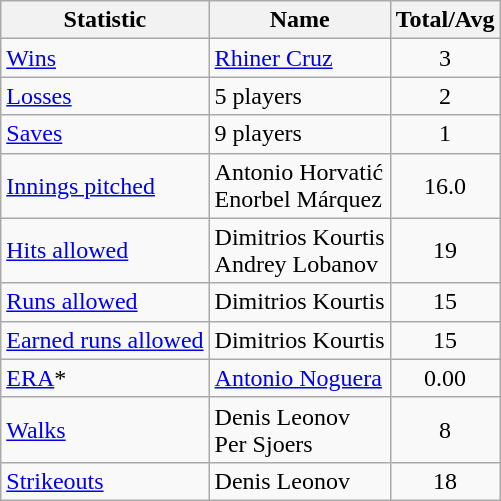<table class=wikitable>
<tr>
<th>Statistic</th>
<th>Name</th>
<th>Total/Avg</th>
</tr>
<tr>
<td><a href='#'>Wins</a></td>
<td> <a href='#'>Rhiner Cruz</a></td>
<td align=center>3</td>
</tr>
<tr>
<td><a href='#'>Losses</a></td>
<td>5 players</td>
<td align=center>2</td>
</tr>
<tr>
<td><a href='#'>Saves</a></td>
<td>9 players</td>
<td align=center>1</td>
</tr>
<tr>
<td><a href='#'>Innings pitched</a></td>
<td> Antonio Horvatić<br> Enorbel Márquez</td>
<td align=center>16.0</td>
</tr>
<tr>
<td><a href='#'>Hits allowed</a></td>
<td> Dimitrios Kourtis<br> Andrey Lobanov</td>
<td align=center>19</td>
</tr>
<tr>
<td><a href='#'>Runs allowed</a></td>
<td> Dimitrios Kourtis</td>
<td align=center>15</td>
</tr>
<tr>
<td><a href='#'>Earned runs allowed</a></td>
<td> Dimitrios Kourtis</td>
<td align=center>15</td>
</tr>
<tr>
<td><a href='#'>ERA</a>*</td>
<td> <a href='#'>Antonio Noguera</a></td>
<td align=center>0.00</td>
</tr>
<tr>
<td><a href='#'>Walks</a></td>
<td> Denis Leonov<br> Per Sjoers</td>
<td align=center>8</td>
</tr>
<tr>
<td><a href='#'>Strikeouts</a></td>
<td> Denis Leonov</td>
<td align=center>18</td>
</tr>
</table>
